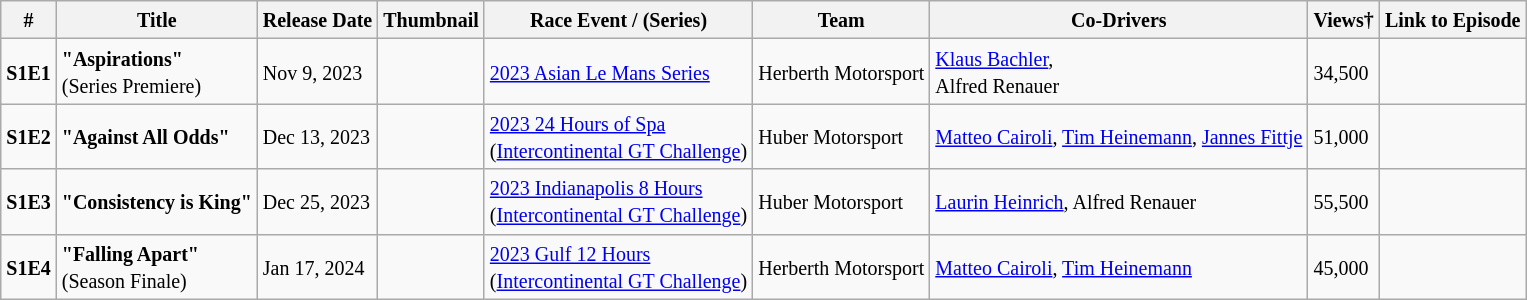<table class="wikitable">
<tr>
<th><small>#</small></th>
<th><small>Title</small></th>
<th><small>Release Date</small></th>
<th><small>Thumbnail</small></th>
<th><small>Race Event /  (Series)</small></th>
<th><small>Team</small></th>
<th><small>Co-Drivers</small></th>
<th><small>Views†</small></th>
<th><small>Link to Episode</small></th>
</tr>
<tr>
<td><strong><small>S1E1</small></strong></td>
<td><strong><small>"Aspirations"</small></strong><br><small>(Series Premiere)</small></td>
<td><small>Nov 9, 2023</small></td>
<td><br><small> </small></td>
<td><a href='#'><small>2023 Asian Le Mans Series</small></a></td>
<td><small>Herberth Motorsport</small></td>
<td><small><a href='#'>Klaus Bachler</a>,</small><br><small>Alfred Renauer</small></td>
<td><small>34,500</small></td>
<td><small></small></td>
</tr>
<tr>
<td><strong><small>S1E2</small></strong></td>
<td><strong><small>"Against All Odds"</small></strong></td>
<td><small>Dec 13, 2023</small></td>
<td><small></small></td>
<td><a href='#'><small>2023 24 Hours of Spa</small></a><br><small>(<a href='#'>Intercontinental GT Challenge</a>)</small></td>
<td><small>Huber Motorsport</small></td>
<td><small><a href='#'>Matteo Cairoli</a>, <a href='#'>Tim Heinemann</a>, <a href='#'>Jannes Fittje</a></small></td>
<td><small>51,000</small></td>
<td><small></small></td>
</tr>
<tr>
<td><strong><small>S1E3</small></strong></td>
<td><strong><small>"Consistency is King"</small></strong></td>
<td><small>Dec 25, 2023</small></td>
<td><small></small></td>
<td><a href='#'><small>2023 Indianapolis 8 Hours</small></a><br><small>(<a href='#'>Intercontinental GT Challenge</a>)</small></td>
<td><small>Huber Motorsport</small></td>
<td><small><a href='#'>Laurin Heinrich</a>, Alfred Renauer</small></td>
<td><small>55,500</small></td>
<td><small></small></td>
</tr>
<tr>
<td><strong><small>S1E4</small></strong></td>
<td><strong><small>"Falling Apart"</small></strong><br><small>(Season Finale)</small></td>
<td><small>Jan 17, 2024</small></td>
<td><small></small></td>
<td><a href='#'><small>2023 Gulf 12 Hours</small></a><br><small>(<a href='#'>Intercontinental GT Challenge</a>)</small></td>
<td><small>Herberth Motorsport</small></td>
<td><small><a href='#'>Matteo Cairoli</a>, <a href='#'>Tim Heinemann</a></small></td>
<td><small>45,000</small></td>
<td><small></small></td>
</tr>
</table>
